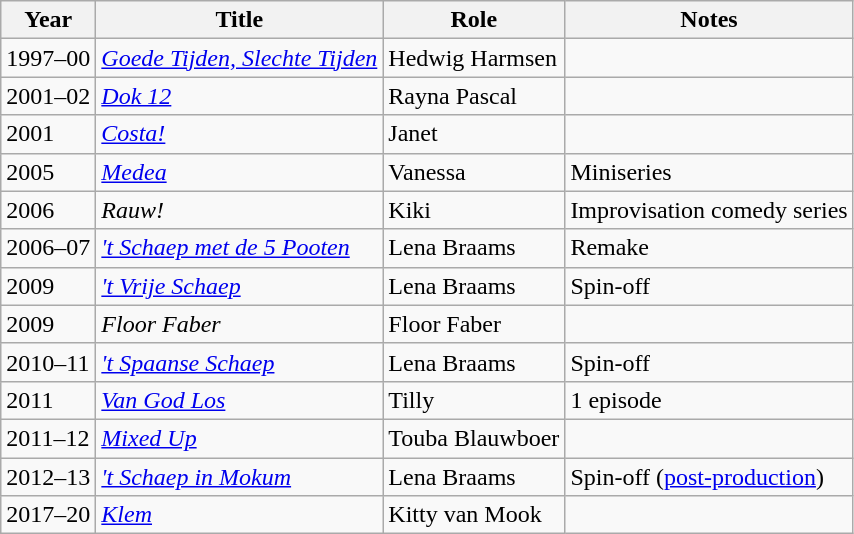<table class="wikitable">
<tr>
<th>Year</th>
<th>Title</th>
<th>Role</th>
<th>Notes</th>
</tr>
<tr>
<td>1997–00</td>
<td><em><a href='#'>Goede Tijden, Slechte Tijden</a></em></td>
<td>Hedwig Harmsen</td>
<td></td>
</tr>
<tr>
<td>2001–02</td>
<td><em><a href='#'>Dok 12</a></em></td>
<td>Rayna Pascal</td>
<td></td>
</tr>
<tr>
<td>2001</td>
<td><em><a href='#'>Costa!</a></em></td>
<td>Janet</td>
<td></td>
</tr>
<tr>
<td>2005</td>
<td><em><a href='#'>Medea</a></em></td>
<td>Vanessa</td>
<td>Miniseries</td>
</tr>
<tr>
<td>2006</td>
<td><em>Rauw!</em></td>
<td>Kiki</td>
<td>Improvisation comedy series</td>
</tr>
<tr>
<td>2006–07</td>
<td><em><a href='#'>'t Schaep met de 5 Pooten</a></em></td>
<td>Lena Braams</td>
<td>Remake</td>
</tr>
<tr>
<td>2009</td>
<td><em><a href='#'>'t Vrije Schaep</a></em></td>
<td>Lena Braams</td>
<td>Spin-off</td>
</tr>
<tr>
<td>2009</td>
<td><em>Floor Faber</em></td>
<td>Floor Faber</td>
<td></td>
</tr>
<tr>
<td>2010–11</td>
<td><em><a href='#'>'t Spaanse Schaep</a></em></td>
<td>Lena Braams</td>
<td>Spin-off</td>
</tr>
<tr>
<td>2011</td>
<td><em><a href='#'>Van God Los</a></em></td>
<td>Tilly</td>
<td>1 episode</td>
</tr>
<tr>
<td>2011–12</td>
<td><em><a href='#'>Mixed Up</a></em></td>
<td>Touba Blauwboer</td>
<td></td>
</tr>
<tr>
<td>2012–13</td>
<td><em><a href='#'>'t Schaep in Mokum</a></em></td>
<td>Lena Braams</td>
<td>Spin-off (<a href='#'>post-production</a>)</td>
</tr>
<tr>
<td>2017–20</td>
<td><em><a href='#'>Klem</a></em></td>
<td>Kitty van Mook</td>
<td></td>
</tr>
</table>
